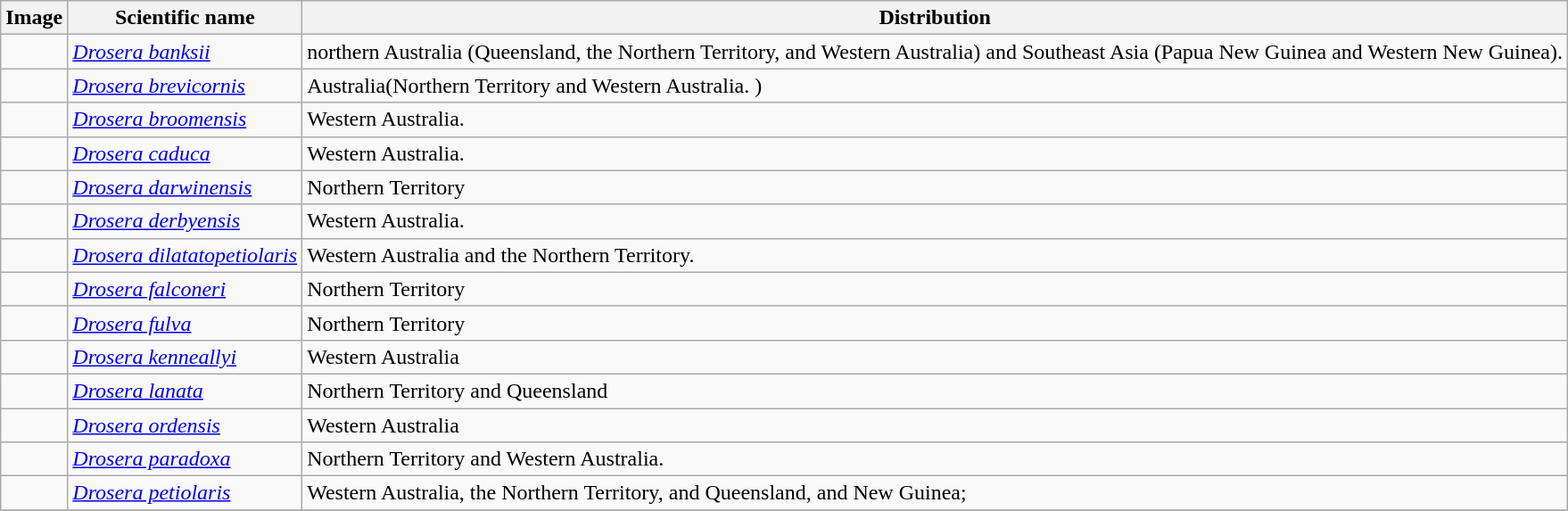<table class="wikitable">
<tr>
<th>Image</th>
<th>Scientific name</th>
<th>Distribution</th>
</tr>
<tr>
<td></td>
<td><em><a href='#'>Drosera banksii</a></em> </td>
<td>northern Australia (Queensland, the Northern Territory, and Western Australia) and Southeast Asia (Papua New Guinea and Western New Guinea).</td>
</tr>
<tr>
<td></td>
<td><em><a href='#'>Drosera brevicornis</a></em> </td>
<td>Australia(Northern Territory and Western Australia. )</td>
</tr>
<tr>
<td></td>
<td><em><a href='#'>Drosera broomensis</a></em> </td>
<td>Western Australia.</td>
</tr>
<tr>
<td></td>
<td><em><a href='#'>Drosera caduca</a></em> </td>
<td>Western Australia.</td>
</tr>
<tr>
<td></td>
<td><em><a href='#'>Drosera darwinensis</a></em> </td>
<td>Northern Territory</td>
</tr>
<tr>
<td></td>
<td><em><a href='#'>Drosera derbyensis</a></em> </td>
<td>Western Australia.</td>
</tr>
<tr>
<td></td>
<td><em><a href='#'>Drosera dilatatopetiolaris</a></em> </td>
<td>Western Australia and the Northern Territory.</td>
</tr>
<tr>
<td></td>
<td><em><a href='#'>Drosera falconeri</a></em> </td>
<td>Northern Territory</td>
</tr>
<tr>
<td></td>
<td><em><a href='#'>Drosera fulva</a></em> </td>
<td>Northern Territory</td>
</tr>
<tr>
<td></td>
<td><em><a href='#'>Drosera kenneallyi</a></em> </td>
<td>Western Australia</td>
</tr>
<tr>
<td></td>
<td><em><a href='#'>Drosera lanata</a></em> </td>
<td>Northern Territory and Queensland</td>
</tr>
<tr>
<td></td>
<td><em><a href='#'>Drosera ordensis</a></em> </td>
<td>Western Australia</td>
</tr>
<tr>
<td></td>
<td><em><a href='#'>Drosera paradoxa</a></em> </td>
<td>Northern Territory and Western Australia.</td>
</tr>
<tr>
<td></td>
<td><em><a href='#'>Drosera petiolaris</a></em></td>
<td>Western Australia, the Northern Territory, and Queensland, and New Guinea;</td>
</tr>
<tr>
</tr>
</table>
